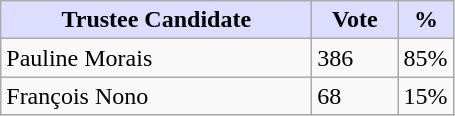<table class="wikitable sortable">
<tr>
<th style="background:#ddf; width:200px;">Trustee Candidate</th>
<th style="background:#ddf; width:50px;">Vote</th>
<th style="background:#ddf; width:30px;">%</th>
</tr>
<tr>
<td>Pauline Morais</td>
<td>386</td>
<td>85%</td>
</tr>
<tr>
<td>François Nono</td>
<td>68</td>
<td>15%</td>
</tr>
</table>
